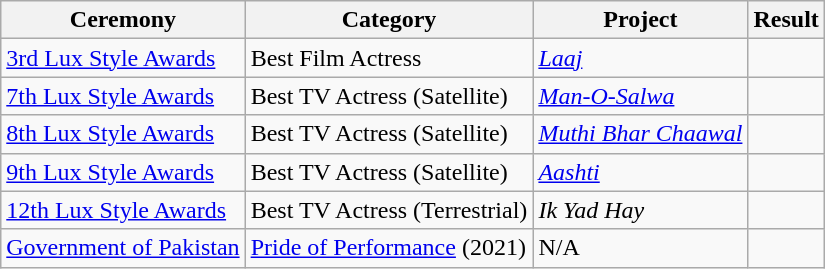<table class="wikitable style">
<tr>
<th>Ceremony</th>
<th>Category</th>
<th>Project</th>
<th>Result</th>
</tr>
<tr>
<td><a href='#'>3rd Lux Style Awards</a></td>
<td>Best Film Actress</td>
<td><em><a href='#'>Laaj</a></em></td>
<td></td>
</tr>
<tr>
<td><a href='#'>7th Lux Style Awards</a></td>
<td>Best TV Actress (Satellite)</td>
<td><em><a href='#'>Man-O-Salwa</a></em></td>
<td></td>
</tr>
<tr>
<td><a href='#'>8th Lux Style Awards</a></td>
<td>Best TV Actress (Satellite)</td>
<td><em><a href='#'>Muthi Bhar Chaawal</a></em></td>
<td></td>
</tr>
<tr>
<td><a href='#'>9th Lux Style Awards</a></td>
<td>Best TV Actress (Satellite)</td>
<td><em><a href='#'>Aashti</a></em></td>
<td></td>
</tr>
<tr>
<td><a href='#'>12th Lux Style Awards</a></td>
<td>Best TV Actress (Terrestrial)</td>
<td><em>Ik Yad Hay</em></td>
<td></td>
</tr>
<tr>
<td><a href='#'>Government of Pakistan</a></td>
<td><a href='#'>Pride of Performance</a> (2021)</td>
<td>N/A</td>
<td></td>
</tr>
</table>
